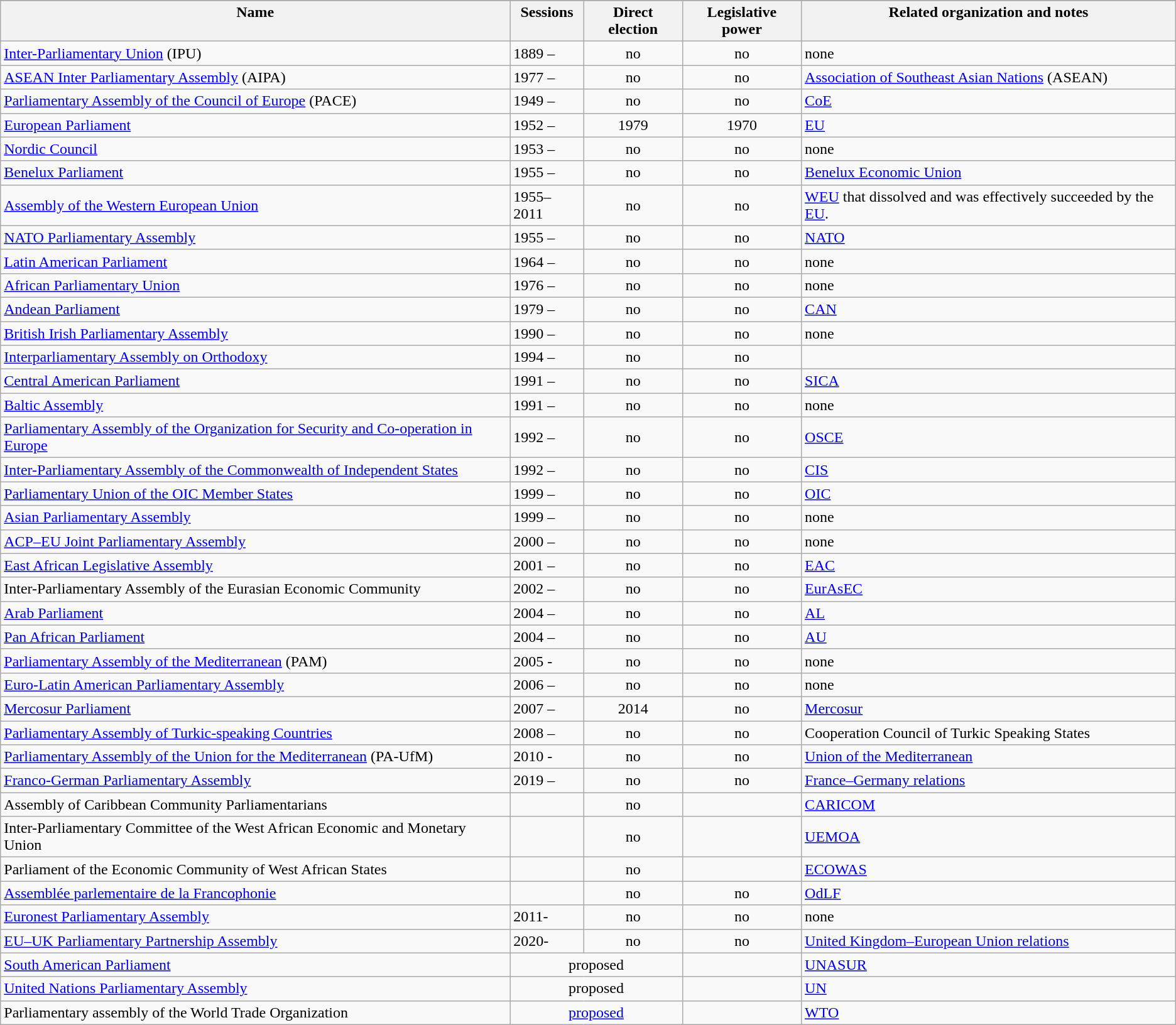<table class="wikitable sortable">
<tr --->
</tr>
<tr style="background-color:#ececec;vertical-align:top;">
<th>Name</th>
<th>Sessions</th>
<th>Direct election</th>
<th>Legislative power</th>
<th>Related organization and notes</th>
</tr>
<tr --->
<td><a href='#'>Inter-Parliamentary Union</a> (IPU)</td>
<td>1889 –</td>
<td style="text-align:center;">no</td>
<td style="text-align:center;">no</td>
<td>none</td>
</tr>
<tr>
<td> <a href='#'>ASEAN Inter Parliamentary Assembly</a> (AIPA)</td>
<td>1977 –</td>
<td style="text-align:center;">no</td>
<td style="text-align:center;">no</td>
<td><a href='#'>Association of Southeast Asian Nations</a> (ASEAN)</td>
</tr>
<tr --->
<td> <a href='#'>Parliamentary Assembly of the Council of Europe</a> (PACE)</td>
<td>1949 –</td>
<td style="text-align:center;">no</td>
<td style="text-align:center;">no</td>
<td><a href='#'>CoE</a></td>
</tr>
<tr --->
<td> <a href='#'>European Parliament</a></td>
<td>1952 –</td>
<td style="text-align:center;">1979</td>
<td style="text-align:center;">1970</td>
<td><a href='#'>EU</a></td>
</tr>
<tr --->
<td> <a href='#'>Nordic Council</a></td>
<td>1953 –</td>
<td style="text-align:center;">no</td>
<td style="text-align:center;">no</td>
<td>none</td>
</tr>
<tr --->
<td> <a href='#'>Benelux Parliament</a></td>
<td>1955 –</td>
<td style="text-align:center;">no</td>
<td style="text-align:center;">no</td>
<td><a href='#'>Benelux Economic Union</a></td>
</tr>
<tr --->
<td> <a href='#'>Assembly of the Western European Union</a></td>
<td>1955–2011</td>
<td style="text-align:center;">no</td>
<td style="text-align:center;">no</td>
<td><a href='#'>WEU</a> that dissolved and was effectively succeeded by the <a href='#'>EU</a>.</td>
</tr>
<tr --->
<td> <a href='#'>NATO Parliamentary Assembly</a></td>
<td>1955 –</td>
<td style="text-align:center;">no</td>
<td style="text-align:center;">no</td>
<td><a href='#'>NATO</a></td>
</tr>
<tr --->
<td> <a href='#'>Latin American Parliament</a></td>
<td>1964 –</td>
<td style="text-align:center;">no</td>
<td style="text-align:center;">no</td>
<td>none </td>
</tr>
<tr --->
<td><a href='#'>African Parliamentary Union</a></td>
<td>1976 –</td>
<td style="text-align:center;">no</td>
<td style="text-align:center;">no</td>
<td>none</td>
</tr>
<tr --->
<td> <a href='#'>Andean Parliament</a></td>
<td>1979 –</td>
<td style="text-align:center;">no</td>
<td style="text-align:center;">no</td>
<td><a href='#'>CAN</a></td>
</tr>
<tr --->
<td>  <a href='#'>British Irish Parliamentary Assembly</a></td>
<td>1990 –</td>
<td style="text-align:center;">no</td>
<td style="text-align:center;">no</td>
<td>none </td>
</tr>
<tr>
<td><a href='#'>Interparliamentary Assembly on Orthodoxy</a></td>
<td>1994 –</td>
<td style="text-align:center;">no</td>
<td style="text-align:center;">no</td>
<td></td>
</tr>
<tr --->
<td> <a href='#'>Central American Parliament</a></td>
<td>1991 –</td>
<td style="text-align:center;">no</td>
<td style="text-align:center;">no</td>
<td><a href='#'>SICA</a></td>
</tr>
<tr --->
<td>   <a href='#'>Baltic Assembly</a></td>
<td>1991 –</td>
<td style="text-align:center;">no</td>
<td style="text-align:center;">no</td>
<td>none</td>
</tr>
<tr --->
<td> <a href='#'>Parliamentary Assembly of the Organization for Security and Co-operation in Europe</a></td>
<td>1992 –</td>
<td style="text-align:center;">no</td>
<td style="text-align:center;">no</td>
<td><a href='#'>OSCE</a></td>
</tr>
<tr --->
<td> <a href='#'>Inter-Parliamentary Assembly of the Commonwealth of Independent States</a></td>
<td>1992 –</td>
<td style="text-align:center;">no</td>
<td style="text-align:center;">no</td>
<td><a href='#'>CIS</a></td>
</tr>
<tr --->
<td> <a href='#'>Parliamentary Union of the OIC Member States</a></td>
<td>1999 –</td>
<td style="text-align:center;">no</td>
<td style="text-align:center;">no</td>
<td><a href='#'>OIC</a></td>
</tr>
<tr --->
<td><a href='#'>Asian Parliamentary Assembly</a></td>
<td>1999 –</td>
<td style="text-align:center;">no</td>
<td style="text-align:center;">no</td>
<td>none </td>
</tr>
<tr --->
<td>  <a href='#'>ACP–EU Joint Parliamentary Assembly</a></td>
<td>2000 –</td>
<td style="text-align:center;">no</td>
<td style="text-align:center;">no</td>
<td>none </td>
</tr>
<tr --->
<td> <a href='#'>East African Legislative Assembly</a></td>
<td>2001 –</td>
<td style="text-align:center;">no</td>
<td style="text-align:center;">no</td>
<td><a href='#'>EAC</a></td>
</tr>
<tr --->
<td>Inter-Parliamentary Assembly of the Eurasian Economic Community</td>
<td>2002 –</td>
<td style="text-align:center;">no</td>
<td style="text-align:center;">no</td>
<td><a href='#'>EurAsEC</a></td>
</tr>
<tr --->
<td> <a href='#'>Arab Parliament</a></td>
<td>2004 –</td>
<td style="text-align:center;">no</td>
<td style="text-align:center;">no</td>
<td><a href='#'>AL</a></td>
</tr>
<tr --->
<td> <a href='#'>Pan African Parliament</a></td>
<td>2004 –</td>
<td style="text-align:center;">no </td>
<td style="text-align:center;">no </td>
<td><a href='#'>AU</a></td>
</tr>
<tr --->
<td><a href='#'>Parliamentary Assembly of the Mediterranean</a> (PAM)</td>
<td>2005 -</td>
<td style="text-align:center;">no</td>
<td style="text-align:center;">no</td>
<td>none</td>
</tr>
<tr --->
<td><a href='#'>Euro-Latin American Parliamentary Assembly</a></td>
<td>2006 –</td>
<td style="text-align:center;">no</td>
<td style="text-align:center;">no</td>
<td>none </td>
</tr>
<tr --->
<td> <a href='#'>Mercosur Parliament</a></td>
<td>2007 –</td>
<td style="text-align:center;">2014 </td>
<td style="text-align:center;">no</td>
<td><a href='#'>Mercosur</a></td>
</tr>
<tr --->
<td> <a href='#'>Parliamentary Assembly of Turkic-speaking Countries</a></td>
<td>2008 –</td>
<td style="text-align:center;">no</td>
<td style="text-align:center;">no</td>
<td>Cooperation Council of Turkic Speaking States</td>
</tr>
<tr --->
<td> <a href='#'>Parliamentary Assembly of the Union for the Mediterranean</a> (PA-UfM)</td>
<td>2010 -</td>
<td style="text-align:center;">no</td>
<td style="text-align:center;">no</td>
<td><a href='#'>Union of the Mediterranean</a></td>
</tr>
<tr --->
<td><a href='#'>Franco-German Parliamentary Assembly</a></td>
<td>2019 –</td>
<td style="text-align:center;">no</td>
<td style="text-align:center;">no</td>
<td><a href='#'>France–Germany relations</a></td>
</tr>
<tr --->
<td> Assembly of Caribbean Community Parliamentarians</td>
<td></td>
<td style="text-align:center;">no</td>
<td></td>
<td><a href='#'>CARICOM</a></td>
</tr>
<tr --->
<td>Inter-Parliamentary Committee of the West African Economic and Monetary Union</td>
<td></td>
<td style="text-align:center;">no</td>
<td></td>
<td><a href='#'>UEMOA</a></td>
</tr>
<tr --->
<td>Parliament of the Economic Community of West African States</td>
<td></td>
<td style="text-align:center;">no</td>
<td></td>
<td><a href='#'>ECOWAS</a></td>
</tr>
<tr --->
<td> <a href='#'>Assemblée parlementaire de la Francophonie</a></td>
<td></td>
<td style="text-align:center;">no</td>
<td style="text-align:center;">no</td>
<td><a href='#'>OdLF</a></td>
</tr>
<tr --->
<td><a href='#'>Euronest Parliamentary Assembly</a></td>
<td>2011-</td>
<td style="text-align:center;">no</td>
<td style="text-align:center;">no</td>
<td>none </td>
</tr>
<tr --->
<td> <a href='#'>EU–UK Parliamentary Partnership Assembly</a></td>
<td>2020-</td>
<td style="text-align:center;">no</td>
<td style="text-align:center;">no</td>
<td><a href='#'>United Kingdom–European Union relations</a></td>
</tr>
<tr --->
<td> <a href='#'>South American Parliament</a></td>
<td colspan="2" style="text-align:center;">proposed</td>
<td></td>
<td><a href='#'>UNASUR</a></td>
</tr>
<tr --->
<td> <a href='#'>United Nations Parliamentary Assembly</a></td>
<td colspan="2" style="text-align:center;">proposed</td>
<td></td>
<td><a href='#'>UN</a></td>
</tr>
<tr --->
<td>Parliamentary assembly of the World Trade Organization</td>
<td colspan="2" style="text-align:center;"><a href='#'>proposed</a></td>
<td></td>
<td><a href='#'>WTO</a></td>
</tr>
</table>
